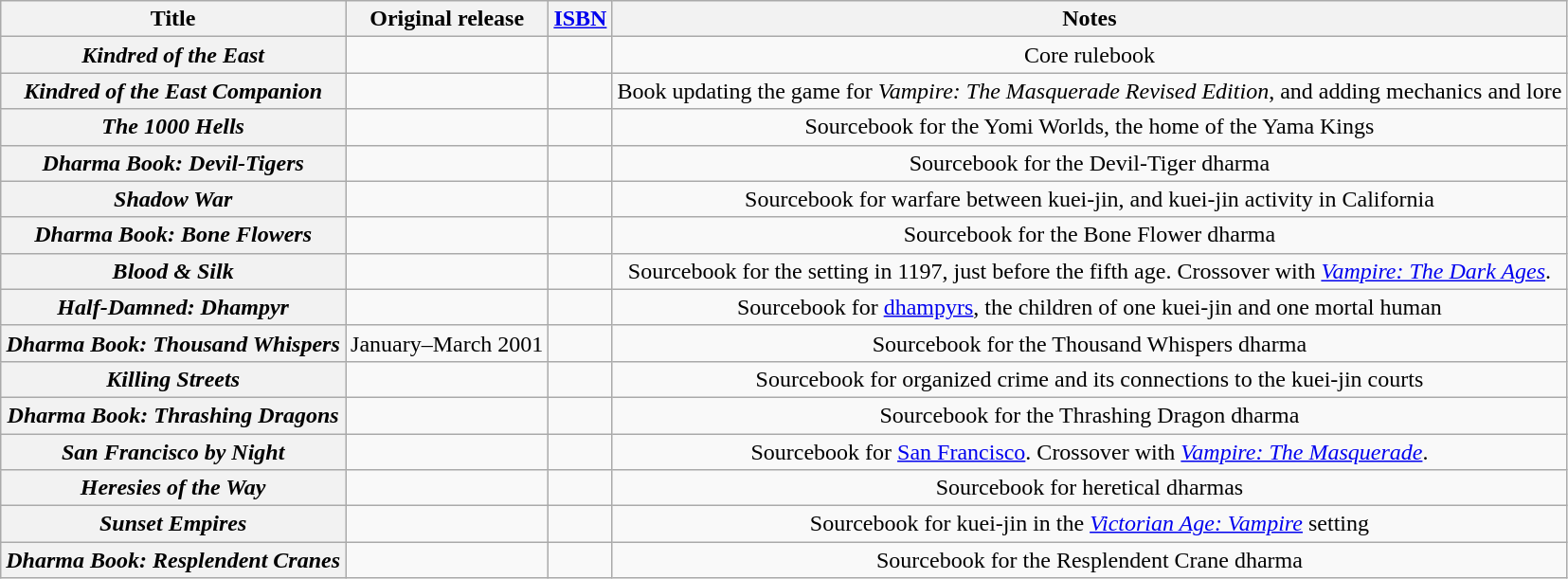<table class="wikitable sortable plainrowheaders">
<tr>
<th>Title</th>
<th>Original release</th>
<th><a href='#'>ISBN</a></th>
<th>Notes</th>
</tr>
<tr style="text-align: center;">
<th scope="row" style="text-align:center;"><em>Kindred of the East</em></th>
<td></td>
<td></td>
<td>Core rulebook</td>
</tr>
<tr style="text-align: center;">
<th scope="row" style="text-align:center;"><em>Kindred of the East Companion</em></th>
<td></td>
<td></td>
<td>Book updating the game for <em>Vampire: The Masquerade Revised Edition</em>, and adding mechanics and lore</td>
</tr>
<tr style="text-align: center;">
<th scope="row" style="text-align:center;"><em>The 1000 Hells</em></th>
<td></td>
<td></td>
<td>Sourcebook for the Yomi Worlds, the home of the Yama Kings</td>
</tr>
<tr style="text-align: center;">
<th scope="row" style="text-align:center;"><em>Dharma Book: Devil-Tigers</em></th>
<td></td>
<td></td>
<td>Sourcebook for the Devil-Tiger dharma</td>
</tr>
<tr style="text-align: center;">
<th scope="row" style="text-align:center;"><em>Shadow War</em></th>
<td></td>
<td></td>
<td>Sourcebook for warfare between kuei-jin, and kuei-jin activity in California</td>
</tr>
<tr style="text-align: center;">
<th scope="row" style="text-align:center;"><em>Dharma Book: Bone Flowers</em></th>
<td></td>
<td></td>
<td>Sourcebook for the Bone Flower dharma</td>
</tr>
<tr style="text-align: center;">
<th scope="row" style="text-align:center;"><em>Blood & Silk</em></th>
<td></td>
<td></td>
<td>Sourcebook for the setting in 1197, just before the fifth age. Crossover with <em><a href='#'>Vampire: The Dark Ages</a></em>.</td>
</tr>
<tr style="text-align: center;">
<th scope="row" style="text-align:center;"><em>Half-Damned: Dhampyr</em></th>
<td></td>
<td></td>
<td>Sourcebook for <a href='#'>dhampyrs</a>, the children of one kuei-jin and one mortal human</td>
</tr>
<tr style="text-align: center;">
<th scope="row" style="text-align:center;"><em>Dharma Book: Thousand Whispers</em></th>
<td>January–March 2001</td>
<td></td>
<td>Sourcebook for the Thousand Whispers dharma</td>
</tr>
<tr style="text-align: center;">
<th scope="row" style="text-align:center;"><em>Killing Streets</em></th>
<td></td>
<td></td>
<td>Sourcebook for organized crime and its connections to the kuei-jin courts</td>
</tr>
<tr style="text-align: center;">
<th scope="row" style="text-align:center;"><em>Dharma Book: Thrashing Dragons</em></th>
<td></td>
<td></td>
<td>Sourcebook for the Thrashing Dragon dharma</td>
</tr>
<tr style="text-align: center;">
<th scope="row" style="text-align:center;"><em>San Francisco by Night</em></th>
<td></td>
<td></td>
<td>Sourcebook for <a href='#'>San Francisco</a>. Crossover with <em><a href='#'>Vampire: The Masquerade</a></em>.</td>
</tr>
<tr style="text-align: center;">
<th scope="row" style="text-align:center;"><em>Heresies of the Way</em></th>
<td></td>
<td></td>
<td>Sourcebook for heretical dharmas</td>
</tr>
<tr style="text-align: center;">
<th scope="row" style="text-align:center;"><em>Sunset Empires</em></th>
<td></td>
<td></td>
<td>Sourcebook for kuei-jin in the <em><a href='#'>Victorian Age: Vampire</a></em> setting</td>
</tr>
<tr style="text-align: center;">
<th scope="row" style="text-align:center;"><em>Dharma Book: Resplendent Cranes</em></th>
<td></td>
<td></td>
<td>Sourcebook for the Resplendent Crane dharma</td>
</tr>
</table>
